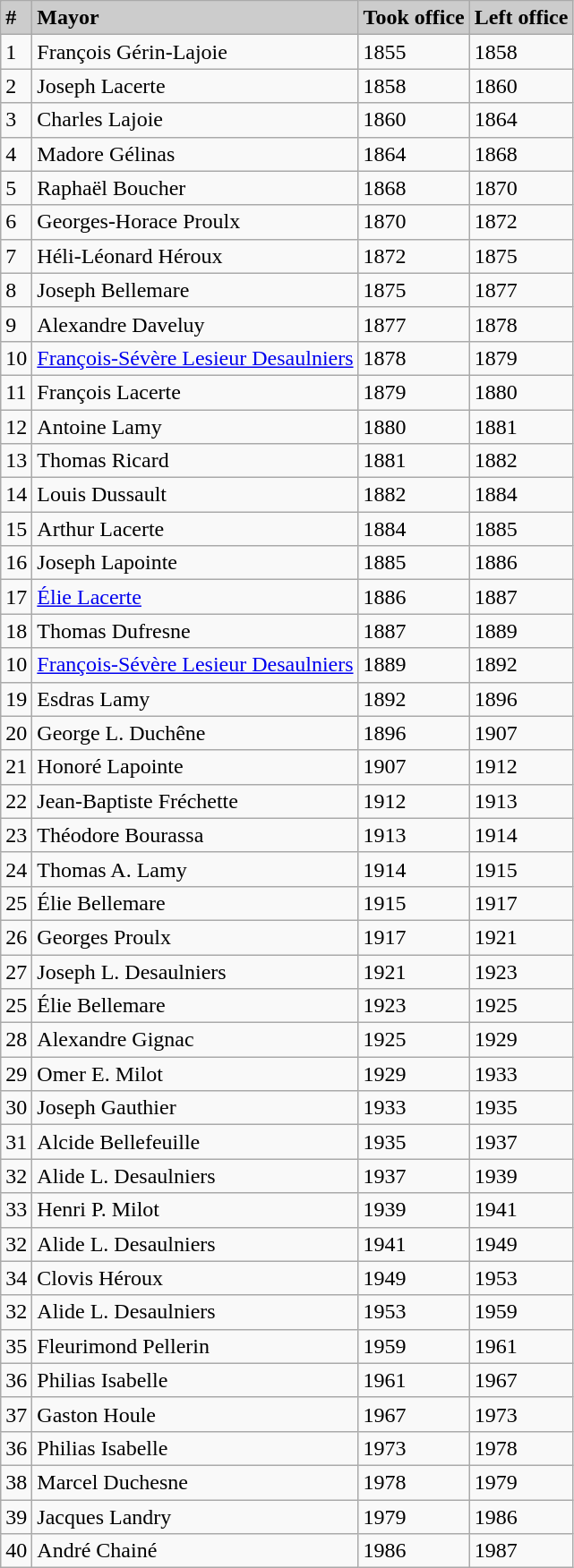<table class="wikitable">
<tr>
<td bgcolor=#cccccc><strong>#</strong></td>
<td bgcolor=#cccccc><strong>Mayor</strong></td>
<td bgcolor=#cccccc><strong>Took office</strong></td>
<td bgcolor=#cccccc><strong>Left office</strong></td>
</tr>
<tr>
<td>1</td>
<td>François Gérin-Lajoie</td>
<td>1855</td>
<td>1858</td>
</tr>
<tr>
<td>2</td>
<td>Joseph Lacerte</td>
<td>1858</td>
<td>1860</td>
</tr>
<tr>
<td>3</td>
<td>Charles Lajoie</td>
<td>1860</td>
<td>1864</td>
</tr>
<tr>
<td>4</td>
<td>Madore Gélinas</td>
<td>1864</td>
<td>1868</td>
</tr>
<tr>
<td>5</td>
<td>Raphaël Boucher</td>
<td>1868</td>
<td>1870</td>
</tr>
<tr>
<td>6</td>
<td>Georges-Horace Proulx</td>
<td>1870</td>
<td>1872</td>
</tr>
<tr>
<td>7</td>
<td>Héli-Léonard Héroux</td>
<td>1872</td>
<td>1875</td>
</tr>
<tr>
<td>8</td>
<td>Joseph Bellemare</td>
<td>1875</td>
<td>1877</td>
</tr>
<tr>
<td>9</td>
<td>Alexandre Daveluy</td>
<td>1877</td>
<td>1878</td>
</tr>
<tr>
<td>10</td>
<td><a href='#'>François-Sévère Lesieur Desaulniers</a></td>
<td>1878</td>
<td>1879</td>
</tr>
<tr>
<td>11</td>
<td>François Lacerte</td>
<td>1879</td>
<td>1880</td>
</tr>
<tr>
<td>12</td>
<td>Antoine Lamy</td>
<td>1880</td>
<td>1881</td>
</tr>
<tr>
<td>13</td>
<td>Thomas Ricard</td>
<td>1881</td>
<td>1882</td>
</tr>
<tr>
<td>14</td>
<td>Louis Dussault</td>
<td>1882</td>
<td>1884</td>
</tr>
<tr>
<td>15</td>
<td>Arthur Lacerte</td>
<td>1884</td>
<td>1885</td>
</tr>
<tr>
<td>16</td>
<td>Joseph Lapointe</td>
<td>1885</td>
<td>1886</td>
</tr>
<tr>
<td>17</td>
<td><a href='#'>Élie Lacerte</a></td>
<td>1886</td>
<td>1887</td>
</tr>
<tr>
<td>18</td>
<td>Thomas Dufresne</td>
<td>1887</td>
<td>1889</td>
</tr>
<tr>
<td>10</td>
<td><a href='#'>François-Sévère Lesieur Desaulniers</a></td>
<td>1889</td>
<td>1892</td>
</tr>
<tr>
<td>19</td>
<td>Esdras Lamy</td>
<td>1892</td>
<td>1896</td>
</tr>
<tr>
<td>20</td>
<td>George L. Duchêne</td>
<td>1896</td>
<td>1907</td>
</tr>
<tr>
<td>21</td>
<td>Honoré Lapointe</td>
<td>1907</td>
<td>1912</td>
</tr>
<tr>
<td>22</td>
<td>Jean-Baptiste Fréchette</td>
<td>1912</td>
<td>1913</td>
</tr>
<tr>
<td>23</td>
<td>Théodore Bourassa</td>
<td>1913</td>
<td>1914</td>
</tr>
<tr>
<td>24</td>
<td>Thomas A. Lamy</td>
<td>1914</td>
<td>1915</td>
</tr>
<tr>
<td>25</td>
<td>Élie Bellemare</td>
<td>1915</td>
<td>1917</td>
</tr>
<tr>
<td>26</td>
<td>Georges Proulx</td>
<td>1917</td>
<td>1921</td>
</tr>
<tr>
<td>27</td>
<td>Joseph L. Desaulniers</td>
<td>1921</td>
<td>1923</td>
</tr>
<tr>
<td>25</td>
<td>Élie Bellemare</td>
<td>1923</td>
<td>1925</td>
</tr>
<tr>
<td>28</td>
<td>Alexandre Gignac</td>
<td>1925</td>
<td>1929</td>
</tr>
<tr>
<td>29</td>
<td>Omer E. Milot</td>
<td>1929</td>
<td>1933</td>
</tr>
<tr>
<td>30</td>
<td>Joseph Gauthier</td>
<td>1933</td>
<td>1935</td>
</tr>
<tr>
<td>31</td>
<td>Alcide Bellefeuille</td>
<td>1935</td>
<td>1937</td>
</tr>
<tr>
<td>32</td>
<td>Alide L. Desaulniers</td>
<td>1937</td>
<td>1939</td>
</tr>
<tr>
<td>33</td>
<td>Henri P. Milot</td>
<td>1939</td>
<td>1941</td>
</tr>
<tr>
<td>32</td>
<td>Alide L. Desaulniers</td>
<td>1941</td>
<td>1949</td>
</tr>
<tr>
<td>34</td>
<td>Clovis Héroux</td>
<td>1949</td>
<td>1953</td>
</tr>
<tr>
<td>32</td>
<td>Alide L. Desaulniers</td>
<td>1953</td>
<td>1959</td>
</tr>
<tr>
<td>35</td>
<td>Fleurimond Pellerin</td>
<td>1959</td>
<td>1961</td>
</tr>
<tr>
<td>36</td>
<td>Philias Isabelle</td>
<td>1961</td>
<td>1967</td>
</tr>
<tr>
<td>37</td>
<td>Gaston Houle</td>
<td>1967</td>
<td>1973</td>
</tr>
<tr>
<td>36</td>
<td>Philias Isabelle</td>
<td>1973</td>
<td>1978</td>
</tr>
<tr>
<td>38</td>
<td>Marcel Duchesne</td>
<td>1978</td>
<td>1979</td>
</tr>
<tr>
<td>39</td>
<td>Jacques Landry</td>
<td>1979</td>
<td>1986</td>
</tr>
<tr>
<td>40</td>
<td>André Chainé</td>
<td>1986</td>
<td>1987</td>
</tr>
</table>
